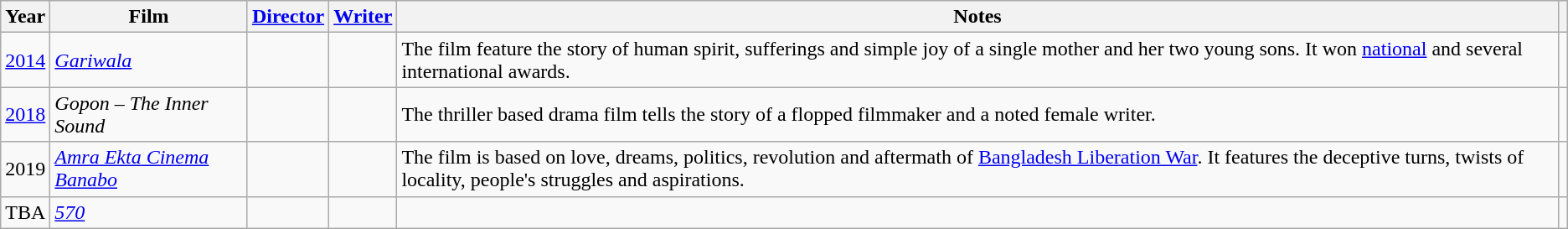<table class="wikitable">
<tr>
<th>Year</th>
<th>Film</th>
<th><a href='#'>Director</a></th>
<th><a href='#'>Writer</a></th>
<th>Notes</th>
<th></th>
</tr>
<tr>
<td><a href='#'>2014</a></td>
<td><em><a href='#'>Gariwala</a></em></td>
<td></td>
<td></td>
<td>The film feature the story of human spirit, sufferings and simple joy of a single mother and her two young sons. It won <a href='#'>national</a> and several international awards.</td>
<td></td>
</tr>
<tr>
<td><a href='#'>2018</a></td>
<td><em>Gopon – The Inner Sound</em></td>
<td></td>
<td></td>
<td>The thriller based drama film tells the story of a flopped filmmaker and a noted female writer.</td>
<td></td>
</tr>
<tr>
<td>2019</td>
<td><em><a href='#'>Amra Ekta Cinema Banabo</a></em></td>
<td></td>
<td></td>
<td>The film is based on love, dreams, politics, revolution and aftermath of <a href='#'>Bangladesh Liberation War</a>. It features the deceptive turns, twists of locality, people's struggles and aspirations.</td>
<td></td>
</tr>
<tr>
<td>TBA</td>
<td><em><a href='#'>570</a></em></td>
<td></td>
<td></td>
<td></td>
<td></td>
</tr>
</table>
